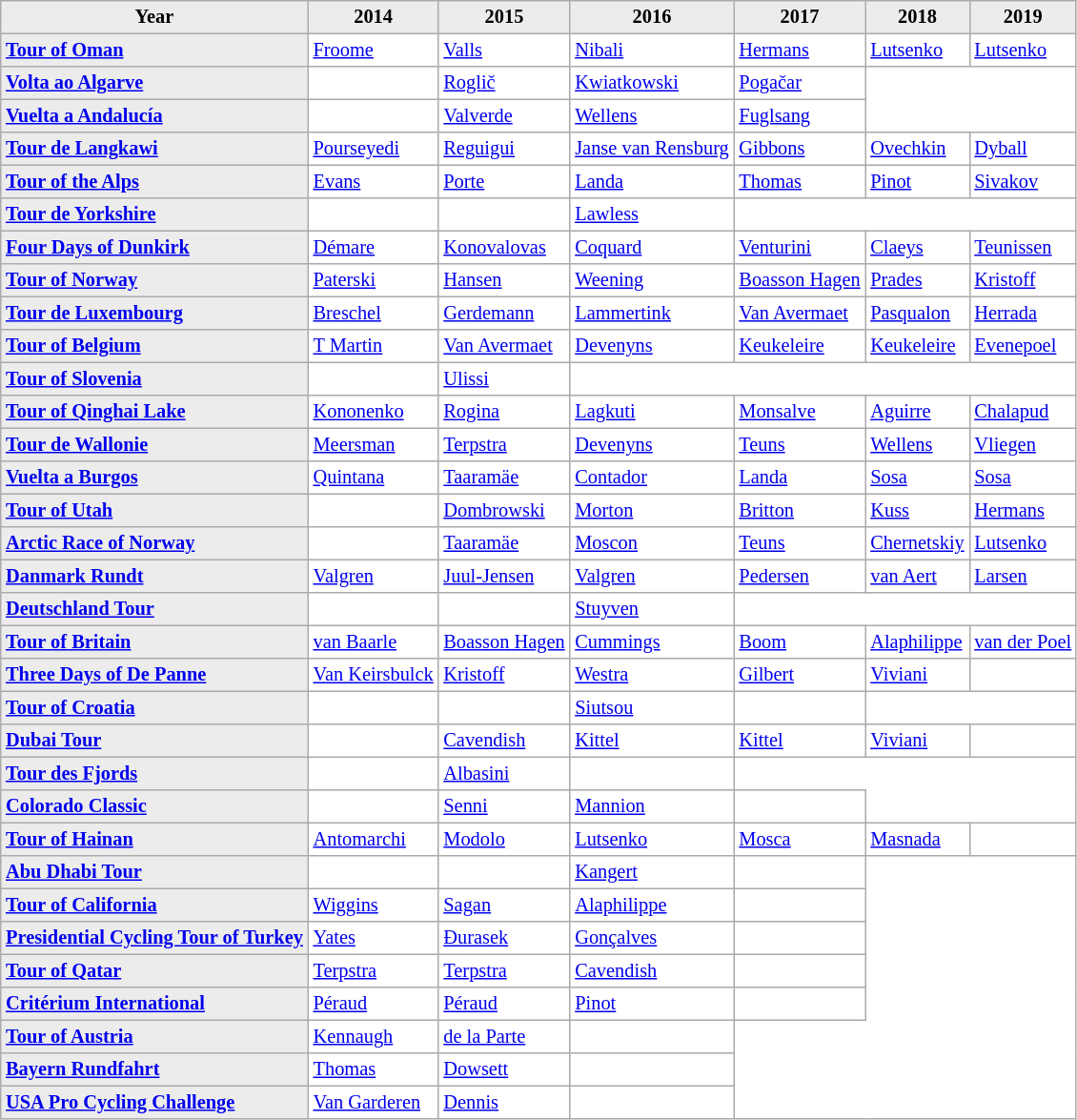<table cellpadding="3" cellspacing="0" border="1" style="font-size: 85%; border: #aaa solid 1px; border-collapse: collapse;">
<tr bgcolor="#ececec">
<th>Year</th>
<th>2014</th>
<th>2015</th>
<th>2016</th>
<th>2017</th>
<th>2018</th>
<th>2019</th>
</tr>
<tr>
<td bgcolor="#ececec" align=left> <strong><a href='#'>Tour of Oman</a></strong></td>
<td>  <a href='#'>Froome</a></td>
<td>  <a href='#'>Valls</a></td>
<td>  <a href='#'>Nibali</a></td>
<td>  <a href='#'>Hermans</a></td>
<td>  <a href='#'>Lutsenko</a></td>
<td>  <a href='#'>Lutsenko</a></td>
</tr>
<tr>
<td bgcolor="#ececec" align=left> <strong><a href='#'>Volta ao Algarve</a></strong></td>
<td></td>
<td>  <a href='#'>Roglič</a></td>
<td>  <a href='#'>Kwiatkowski</a></td>
<td> <a href='#'>Pogačar</a></td>
</tr>
<tr>
<td bgcolor="#ececec" align=left> <strong><a href='#'>Vuelta a Andalucía</a></strong></td>
<td></td>
<td>  <a href='#'>Valverde</a></td>
<td>  <a href='#'>Wellens</a></td>
<td>  <a href='#'>Fuglsang</a></td>
</tr>
<tr>
<td bgcolor="#ececec" align=left> <strong><a href='#'>Tour de Langkawi</a></strong></td>
<td>  <a href='#'>Pourseyedi</a></td>
<td>  <a href='#'>Reguigui</a></td>
<td>  <a href='#'>Janse van Rensburg</a></td>
<td>  <a href='#'>Gibbons</a></td>
<td>  <a href='#'>Ovechkin</a></td>
<td>  <a href='#'>Dyball</a></td>
</tr>
<tr>
<td bgcolor="#ececec" align=left> <strong><a href='#'>Tour of the Alps</a></strong></td>
<td>  <a href='#'>Evans</a></td>
<td>  <a href='#'>Porte</a></td>
<td>  <a href='#'>Landa</a></td>
<td>  <a href='#'>Thomas</a></td>
<td>  <a href='#'>Pinot</a></td>
<td>  <a href='#'>Sivakov</a></td>
</tr>
<tr>
<td bgcolor="#ececec" align=left> <strong><a href='#'>Tour de Yorkshire</a></strong></td>
<td></td>
<td></td>
<td>   <a href='#'>Lawless</a></td>
</tr>
<tr>
<td bgcolor="#ececec" align=left> <strong><a href='#'>Four Days of Dunkirk</a></strong></td>
<td>  <a href='#'>Démare</a></td>
<td>  <a href='#'>Konovalovas</a></td>
<td>  <a href='#'>Coquard</a></td>
<td>  <a href='#'>Venturini</a></td>
<td>  <a href='#'>Claeys</a></td>
<td>  <a href='#'>Teunissen</a></td>
</tr>
<tr>
<td bgcolor="#ececec" align=left> <strong><a href='#'>Tour of Norway</a></strong></td>
<td>  <a href='#'>Paterski</a></td>
<td>  <a href='#'>Hansen</a></td>
<td>  <a href='#'>Weening</a></td>
<td>  <a href='#'>Boasson Hagen</a></td>
<td>  <a href='#'>Prades</a></td>
<td>  <a href='#'>Kristoff</a></td>
</tr>
<tr>
<td bgcolor="#ececec" align=left> <strong><a href='#'>Tour de Luxembourg</a></strong></td>
<td>  <a href='#'>Breschel</a></td>
<td>  <a href='#'>Gerdemann</a></td>
<td>  <a href='#'>Lammertink</a></td>
<td>  <a href='#'>Van Avermaet</a></td>
<td>  <a href='#'>Pasqualon</a></td>
<td>  <a href='#'>Herrada</a></td>
</tr>
<tr>
<td bgcolor="#ececec" align=left> <strong><a href='#'>Tour of Belgium</a></strong></td>
<td>  <a href='#'>T Martin</a></td>
<td>  <a href='#'>Van Avermaet</a></td>
<td>  <a href='#'>Devenyns</a></td>
<td>  <a href='#'>Keukeleire</a></td>
<td>  <a href='#'>Keukeleire</a></td>
<td>  <a href='#'>Evenepoel</a></td>
</tr>
<tr>
<td bgcolor="#ececec" align=left> <strong><a href='#'>Tour of Slovenia</a></strong></td>
<td></td>
<td>  <a href='#'>Ulissi</a></td>
</tr>
<tr>
<td bgcolor="#ececec" align=left> <strong><a href='#'>Tour of Qinghai Lake</a></strong></td>
<td>  <a href='#'>Kononenko</a></td>
<td>  <a href='#'>Rogina</a></td>
<td>  <a href='#'>Lagkuti</a></td>
<td>  <a href='#'>Monsalve</a></td>
<td>  <a href='#'>Aguirre</a></td>
<td>  <a href='#'>Chalapud</a></td>
</tr>
<tr>
<td bgcolor="#ececec" align=left> <strong><a href='#'>Tour de Wallonie</a></strong></td>
<td>  <a href='#'>Meersman</a></td>
<td>  <a href='#'>Terpstra</a></td>
<td>  <a href='#'>Devenyns</a></td>
<td>  <a href='#'>Teuns</a></td>
<td>  <a href='#'>Wellens</a></td>
<td>  <a href='#'>Vliegen</a></td>
</tr>
<tr>
<td bgcolor="#ececec" align=left> <strong><a href='#'>Vuelta a Burgos</a></strong></td>
<td>  <a href='#'>Quintana</a></td>
<td>  <a href='#'>Taaramäe</a></td>
<td>  <a href='#'>Contador</a></td>
<td>  <a href='#'>Landa</a></td>
<td>  <a href='#'>Sosa</a></td>
<td>  <a href='#'>Sosa</a></td>
</tr>
<tr>
<td bgcolor="#ececec" align=left> <strong><a href='#'>Tour of Utah</a></strong></td>
<td></td>
<td>  <a href='#'>Dombrowski</a></td>
<td>  <a href='#'>Morton</a></td>
<td>  <a href='#'>Britton</a></td>
<td>  <a href='#'>Kuss</a></td>
<td>  <a href='#'>Hermans</a></td>
</tr>
<tr>
<td bgcolor="#ececec" align=left> <strong><a href='#'>Arctic Race of Norway</a></strong></td>
<td></td>
<td>  <a href='#'>Taaramäe</a></td>
<td>  <a href='#'>Moscon</a></td>
<td>  <a href='#'>Teuns</a></td>
<td>  <a href='#'>Chernetskiy</a></td>
<td>  <a href='#'>Lutsenko</a></td>
</tr>
<tr>
<td bgcolor="#ececec" align=left> <strong><a href='#'>Danmark Rundt</a></strong></td>
<td>  <a href='#'>Valgren</a></td>
<td>  <a href='#'>Juul-Jensen</a></td>
<td>  <a href='#'>Valgren</a></td>
<td>  <a href='#'>Pedersen</a></td>
<td>  <a href='#'>van Aert</a></td>
<td>  <a href='#'>Larsen</a></td>
</tr>
<tr>
<td bgcolor="#ececec" align=left> <strong><a href='#'>Deutschland Tour</a></strong></td>
<td></td>
<td></td>
<td>  <a href='#'>Stuyven</a></td>
</tr>
<tr>
<td bgcolor="#ececec" align=left> <strong><a href='#'>Tour of Britain</a></strong></td>
<td>  <a href='#'>van Baarle</a></td>
<td>  <a href='#'>Boasson Hagen</a></td>
<td>  <a href='#'>Cummings</a></td>
<td>  <a href='#'>Boom</a></td>
<td>  <a href='#'>Alaphilippe</a></td>
<td>  <a href='#'>van der Poel</a></td>
</tr>
<tr>
<td bgcolor="#ececec" align=left> <strong><a href='#'>Three Days of De Panne</a></strong></td>
<td>  <a href='#'>Van Keirsbulck</a></td>
<td>  <a href='#'>Kristoff</a></td>
<td>  <a href='#'>Westra</a></td>
<td>  <a href='#'>Gilbert</a></td>
<td> <a href='#'>Viviani</a>  </td>
<td></td>
</tr>
<tr>
<td bgcolor="#ececec" align=left> <strong><a href='#'>Tour of Croatia</a></strong></td>
<td></td>
<td></td>
<td>  <a href='#'>Siutsou</a></td>
<td></td>
</tr>
<tr>
<td bgcolor="#ececec" align=left> <strong><a href='#'>Dubai Tour</a></strong></td>
<td></td>
<td>  <a href='#'>Cavendish</a></td>
<td>  <a href='#'>Kittel</a></td>
<td>  <a href='#'>Kittel</a></td>
<td>  <a href='#'>Viviani</a></td>
<td></td>
</tr>
<tr>
<td bgcolor="#ececec" align=left> <strong><a href='#'>Tour des Fjords</a></strong></td>
<td></td>
<td>  <a href='#'>Albasini</a></td>
<td></td>
</tr>
<tr>
<td bgcolor="#ececec" align=left> <strong><a href='#'>Colorado Classic</a></strong></td>
<td></td>
<td>  <a href='#'>Senni</a></td>
<td>  <a href='#'>Mannion</a></td>
<td></td>
</tr>
<tr>
<td bgcolor="#ececec" align=left> <strong><a href='#'>Tour of Hainan</a></strong></td>
<td>  <a href='#'>Antomarchi</a></td>
<td>  <a href='#'>Modolo</a></td>
<td>  <a href='#'>Lutsenko</a></td>
<td>  <a href='#'>Mosca</a></td>
<td>  <a href='#'>Masnada</a></td>
<td></td>
</tr>
<tr>
<td bgcolor="#ececec" align=left> <strong><a href='#'>Abu Dhabi Tour</a></strong></td>
<td></td>
<td></td>
<td>  <a href='#'>Kangert</a></td>
<td></td>
</tr>
<tr>
<td bgcolor="#ececec" align=left> <strong><a href='#'>Tour of California</a></strong></td>
<td>  <a href='#'>Wiggins</a></td>
<td>  <a href='#'>Sagan</a></td>
<td>  <a href='#'>Alaphilippe</a></td>
<td></td>
</tr>
<tr>
<td bgcolor="#ececec" align=left> <strong><a href='#'>Presidential Cycling Tour of Turkey</a></strong></td>
<td>  <a href='#'>Yates</a></td>
<td>  <a href='#'>Đurasek</a></td>
<td>  <a href='#'>Gonçalves</a></td>
<td></td>
</tr>
<tr>
<td bgcolor="#ececec" align=left> <strong><a href='#'>Tour of Qatar</a></strong></td>
<td>  <a href='#'>Terpstra</a></td>
<td>  <a href='#'>Terpstra</a></td>
<td>  <a href='#'>Cavendish</a></td>
<td></td>
</tr>
<tr>
<td bgcolor="#ececec" align=left> <strong><a href='#'>Critérium International</a></strong></td>
<td>  <a href='#'>Péraud</a></td>
<td>  <a href='#'>Péraud</a></td>
<td>  <a href='#'>Pinot</a></td>
<td></td>
</tr>
<tr>
<td bgcolor="#ececec" align=left> <strong><a href='#'>Tour of Austria</a></strong></td>
<td>  <a href='#'>Kennaugh</a></td>
<td>  <a href='#'>de la Parte</a></td>
<td></td>
</tr>
<tr>
<td bgcolor="#ececec" align=left> <strong><a href='#'>Bayern Rundfahrt</a></strong></td>
<td>  <a href='#'>Thomas</a></td>
<td>  <a href='#'>Dowsett</a></td>
<td></td>
</tr>
<tr>
<td bgcolor="#ececec" align=left> <strong><a href='#'>USA Pro Cycling Challenge</a></strong></td>
<td>  <a href='#'>Van Garderen</a></td>
<td>  <a href='#'>Dennis</a></td>
<td></td>
</tr>
</table>
